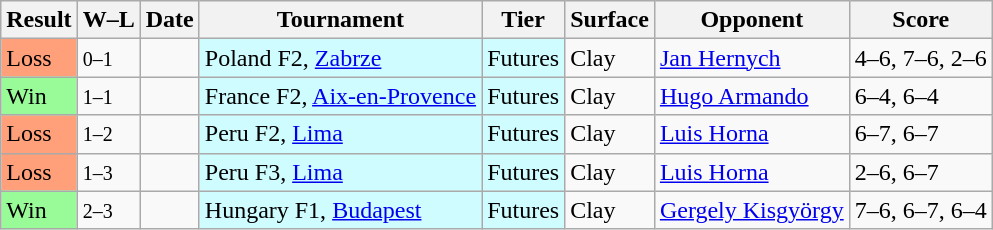<table class="sortable wikitable">
<tr>
<th>Result</th>
<th class="unsortable">W–L</th>
<th>Date</th>
<th>Tournament</th>
<th>Tier</th>
<th>Surface</th>
<th>Opponent</th>
<th class="unsortable">Score</th>
</tr>
<tr>
<td style="background:#ffa07a;">Loss</td>
<td><small>0–1</small></td>
<td></td>
<td style="background:#cffcff;">Poland F2, <a href='#'>Zabrze</a></td>
<td style="background:#cffcff;">Futures</td>
<td>Clay</td>
<td> <a href='#'>Jan Hernych</a></td>
<td>4–6, 7–6, 2–6</td>
</tr>
<tr>
<td style="background:#98fb98;">Win</td>
<td><small>1–1</small></td>
<td></td>
<td style="background:#cffcff;">France F2, <a href='#'>Aix-en-Provence</a></td>
<td style="background:#cffcff;">Futures</td>
<td>Clay</td>
<td> <a href='#'>Hugo Armando</a></td>
<td>6–4, 6–4</td>
</tr>
<tr>
<td style="background:#ffa07a;">Loss</td>
<td><small>1–2</small></td>
<td></td>
<td style="background:#cffcff;">Peru F2, <a href='#'>Lima</a></td>
<td style="background:#cffcff;">Futures</td>
<td>Clay</td>
<td> <a href='#'>Luis Horna</a></td>
<td>6–7, 6–7</td>
</tr>
<tr>
<td style="background:#ffa07a;">Loss</td>
<td><small>1–3</small></td>
<td></td>
<td style="background:#cffcff;">Peru F3, <a href='#'>Lima</a></td>
<td style="background:#cffcff;">Futures</td>
<td>Clay</td>
<td> <a href='#'>Luis Horna</a></td>
<td>2–6, 6–7</td>
</tr>
<tr>
<td style="background:#98fb98;">Win</td>
<td><small>2–3</small></td>
<td></td>
<td style="background:#cffcff;">Hungary F1, <a href='#'>Budapest</a></td>
<td style="background:#cffcff;">Futures</td>
<td>Clay</td>
<td> <a href='#'>Gergely Kisgyörgy</a></td>
<td>7–6, 6–7, 6–4</td>
</tr>
</table>
